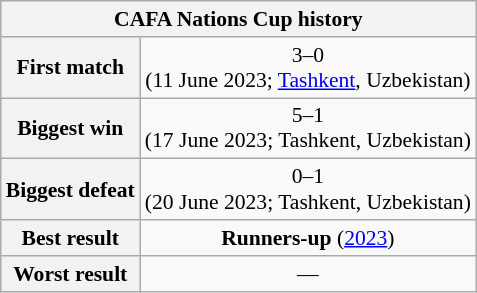<table class="wikitable collapsible collapsed" style="text-align: center;font-size:90%;">
<tr>
<th colspan=2>CAFA Nations Cup history</th>
</tr>
<tr>
<th>First match</th>
<td> 3–0 <br>(11 June 2023; <a href='#'>Tashkent</a>, Uzbekistan)</td>
</tr>
<tr>
<th>Biggest win</th>
<td> 5–1 <br>(17 June 2023; Tashkent, Uzbekistan)</td>
</tr>
<tr>
<th>Biggest defeat</th>
<td> 0–1 <br>(20 June 2023; Tashkent, Uzbekistan)</td>
</tr>
<tr>
<th>Best result</th>
<td><strong>Runners-up</strong> (<a href='#'>2023</a>)</td>
</tr>
<tr>
<th>Worst result</th>
<td>—</td>
</tr>
</table>
